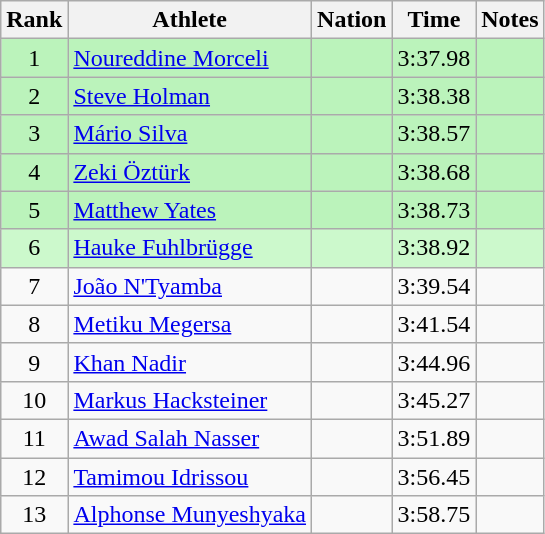<table class="wikitable sortable" style="text-align:center">
<tr>
<th>Rank</th>
<th>Athlete</th>
<th>Nation</th>
<th>Time</th>
<th>Notes</th>
</tr>
<tr style="background:#bbf3bb;">
<td>1</td>
<td align=left><a href='#'>Noureddine Morceli</a></td>
<td align=left></td>
<td>3:37.98</td>
<td></td>
</tr>
<tr style="background:#bbf3bb;">
<td>2</td>
<td align=left><a href='#'>Steve Holman</a></td>
<td align=left></td>
<td>3:38.38</td>
<td></td>
</tr>
<tr style="background:#bbf3bb;">
<td>3</td>
<td align=left><a href='#'>Mário Silva</a></td>
<td align=left></td>
<td>3:38.57</td>
<td></td>
</tr>
<tr style="background:#bbf3bb;">
<td>4</td>
<td align=left><a href='#'>Zeki Öztürk</a></td>
<td align=left></td>
<td>3:38.68</td>
<td></td>
</tr>
<tr style="background:#bbf3bb;">
<td>5</td>
<td align=left><a href='#'>Matthew Yates</a></td>
<td align=left></td>
<td>3:38.73</td>
<td></td>
</tr>
<tr style="background:#ccf9cc;">
<td>6</td>
<td align=left><a href='#'>Hauke Fuhlbrügge</a></td>
<td align=left></td>
<td>3:38.92</td>
<td></td>
</tr>
<tr>
<td>7</td>
<td align=left><a href='#'>João N'Tyamba</a></td>
<td align=left></td>
<td>3:39.54</td>
<td></td>
</tr>
<tr>
<td>8</td>
<td align=left><a href='#'>Metiku Megersa</a></td>
<td align=left></td>
<td>3:41.54</td>
<td></td>
</tr>
<tr>
<td>9</td>
<td align=left><a href='#'>Khan Nadir</a></td>
<td align=left></td>
<td>3:44.96</td>
<td></td>
</tr>
<tr>
<td>10</td>
<td align=left><a href='#'>Markus Hacksteiner</a></td>
<td align=left></td>
<td>3:45.27</td>
<td></td>
</tr>
<tr>
<td>11</td>
<td align=left><a href='#'>Awad Salah Nasser</a></td>
<td align=left></td>
<td>3:51.89</td>
<td></td>
</tr>
<tr>
<td>12</td>
<td align=left><a href='#'>Tamimou Idrissou</a></td>
<td align=left></td>
<td>3:56.45</td>
<td></td>
</tr>
<tr>
<td>13</td>
<td align=left><a href='#'>Alphonse Munyeshyaka</a></td>
<td align=left></td>
<td>3:58.75</td>
<td></td>
</tr>
</table>
